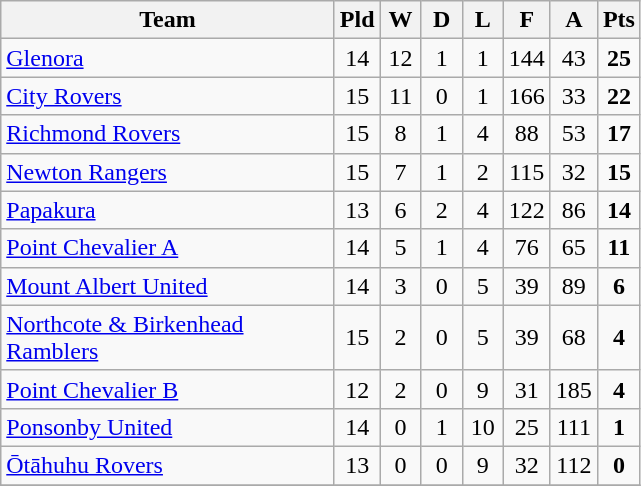<table class="wikitable" style="text-align:center;">
<tr>
<th width=215>Team</th>
<th width=20 abbr="Played">Pld</th>
<th width=20 abbr="Won">W</th>
<th width=20 abbr="Drawn">D</th>
<th width=20 abbr="Lost">L</th>
<th width=20 abbr="For">F</th>
<th width=20 abbr="Against">A</th>
<th width=20 abbr="Points">Pts</th>
</tr>
<tr>
<td style="text-align:left;"><a href='#'>Glenora</a></td>
<td>14</td>
<td>12</td>
<td>1</td>
<td>1</td>
<td>144</td>
<td>43</td>
<td><strong>25</strong></td>
</tr>
<tr>
<td style="text-align:left;"><a href='#'>City Rovers</a></td>
<td>15</td>
<td>11</td>
<td>0</td>
<td>1</td>
<td>166</td>
<td>33</td>
<td><strong>22</strong></td>
</tr>
<tr>
<td style="text-align:left;"><a href='#'>Richmond Rovers</a></td>
<td>15</td>
<td>8</td>
<td>1</td>
<td>4</td>
<td>88</td>
<td>53</td>
<td><strong>17</strong></td>
</tr>
<tr>
<td style="text-align:left;"><a href='#'>Newton Rangers</a></td>
<td>15</td>
<td>7</td>
<td>1</td>
<td>2</td>
<td>115</td>
<td>32</td>
<td><strong>15</strong></td>
</tr>
<tr>
<td style="text-align:left;"><a href='#'>Papakura</a></td>
<td>13</td>
<td>6</td>
<td>2</td>
<td>4</td>
<td>122</td>
<td>86</td>
<td><strong>14</strong></td>
</tr>
<tr>
<td style="text-align:left;"><a href='#'>Point Chevalier A</a></td>
<td>14</td>
<td>5</td>
<td>1</td>
<td>4</td>
<td>76</td>
<td>65</td>
<td><strong>11</strong></td>
</tr>
<tr>
<td style="text-align:left;"><a href='#'>Mount Albert United</a></td>
<td>14</td>
<td>3</td>
<td>0</td>
<td>5</td>
<td>39</td>
<td>89</td>
<td><strong>6</strong></td>
</tr>
<tr>
<td style="text-align:left;"><a href='#'>Northcote & Birkenhead Ramblers</a></td>
<td>15</td>
<td>2</td>
<td>0</td>
<td>5</td>
<td>39</td>
<td>68</td>
<td><strong>4</strong></td>
</tr>
<tr>
<td style="text-align:left;"><a href='#'>Point Chevalier B</a></td>
<td>12</td>
<td>2</td>
<td>0</td>
<td>9</td>
<td>31</td>
<td>185</td>
<td><strong>4</strong></td>
</tr>
<tr>
<td style="text-align:left;"><a href='#'>Ponsonby United</a></td>
<td>14</td>
<td>0</td>
<td>1</td>
<td>10</td>
<td>25</td>
<td>111</td>
<td><strong>1</strong></td>
</tr>
<tr>
<td style="text-align:left;"><a href='#'>Ōtāhuhu Rovers</a></td>
<td>13</td>
<td>0</td>
<td>0</td>
<td>9</td>
<td>32</td>
<td>112</td>
<td><strong>0</strong></td>
</tr>
<tr>
</tr>
</table>
